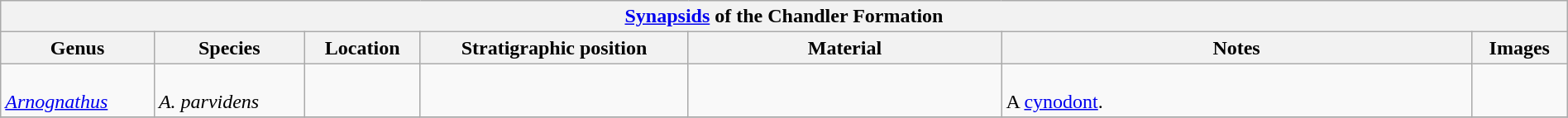<table class="wikitable" align="center" width="100%">
<tr>
<th colspan="7" align="center"><a href='#'>Synapsids</a> of the Chandler Formation</th>
</tr>
<tr>
<th>Genus</th>
<th>Species</th>
<th>Location</th>
<th>Stratigraphic position</th>
<th width="20%">Material</th>
<th width="30%">Notes</th>
<th>Images</th>
</tr>
<tr>
<td><br><em><a href='#'>Arnognathus</a></em></td>
<td><br><em>A. parvidens</em></td>
<td></td>
<td></td>
<td></td>
<td><br>A <a href='#'>cynodont</a>.</td>
<td></td>
</tr>
<tr>
</tr>
</table>
